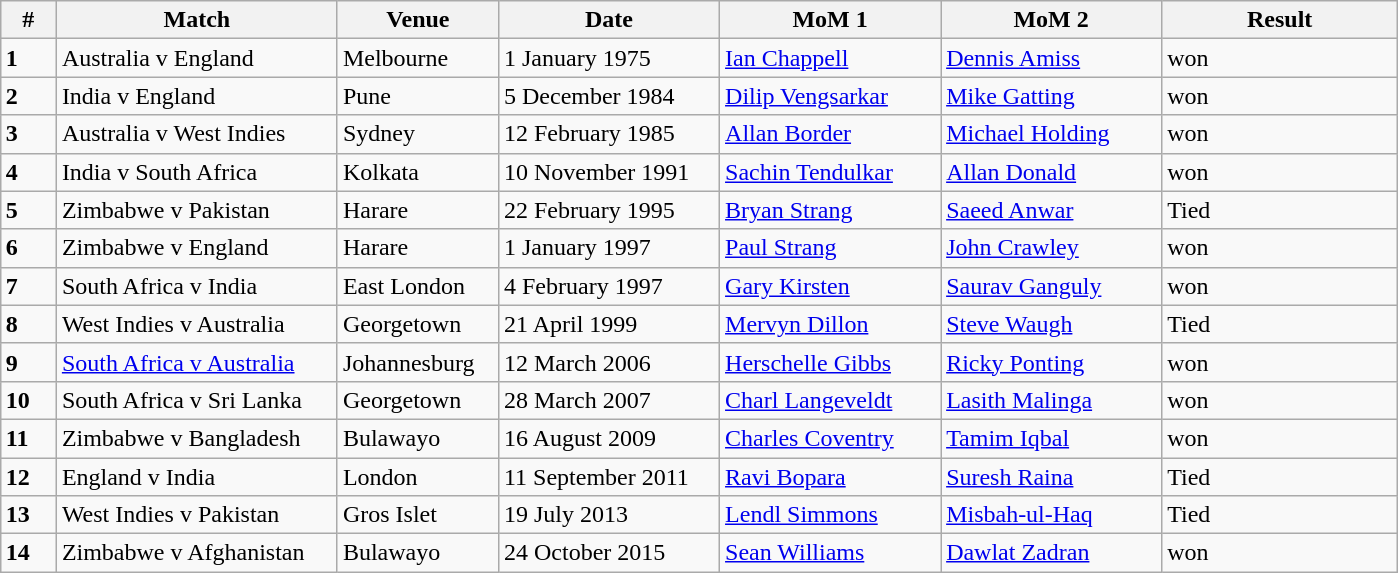<table class="wikitable sortable"   style="font-size:100%; margin:auto;"  width:"100%">
<tr>
<th style="width:30px;">#</th>
<th style="width:180px;">Match</th>
<th style="width:100px;">Venue</th>
<th style="width:140px;">Date</th>
<th style="width:140px;">MoM 1</th>
<th style="width:140px;">MoM 2</th>
<th style="width:150px;">Result</th>
</tr>
<tr>
<td><strong>1</strong></td>
<td>Australia v England</td>
<td>Melbourne</td>
<td>1 January 1975</td>
<td> <a href='#'>Ian Chappell</a></td>
<td> <a href='#'>Dennis Amiss</a></td>
<td> won</td>
</tr>
<tr>
<td><strong>2</strong></td>
<td>India v England</td>
<td>Pune</td>
<td>5 December 1984</td>
<td> <a href='#'>Dilip Vengsarkar</a></td>
<td> <a href='#'>Mike Gatting</a></td>
<td> won</td>
</tr>
<tr>
<td><strong>3</strong></td>
<td>Australia v West Indies</td>
<td>Sydney</td>
<td>12 February 1985</td>
<td> <a href='#'>Allan Border</a></td>
<td> <a href='#'>Michael Holding</a></td>
<td> won</td>
</tr>
<tr>
<td><strong>4</strong></td>
<td>India v South Africa</td>
<td>Kolkata</td>
<td>10 November 1991</td>
<td> <a href='#'>Sachin Tendulkar</a></td>
<td> <a href='#'>Allan Donald</a></td>
<td> won</td>
</tr>
<tr>
<td><strong>5</strong></td>
<td>Zimbabwe v Pakistan</td>
<td>Harare</td>
<td>22 February 1995</td>
<td> <a href='#'>Bryan Strang</a></td>
<td> <a href='#'>Saeed Anwar</a></td>
<td>Tied</td>
</tr>
<tr>
<td><strong>6</strong></td>
<td>Zimbabwe v England</td>
<td>Harare</td>
<td>1 January 1997</td>
<td> <a href='#'>Paul Strang</a></td>
<td> <a href='#'>John Crawley</a></td>
<td> won</td>
</tr>
<tr>
<td><strong>7</strong></td>
<td>South Africa v India</td>
<td>East London</td>
<td>4 February 1997</td>
<td> <a href='#'>Gary Kirsten</a></td>
<td> <a href='#'>Saurav Ganguly</a></td>
<td> won</td>
</tr>
<tr>
<td><strong>8</strong></td>
<td>West Indies v Australia</td>
<td>Georgetown</td>
<td>21 April 1999</td>
<td> <a href='#'>Mervyn Dillon</a></td>
<td> <a href='#'>Steve Waugh</a></td>
<td>Tied</td>
</tr>
<tr>
<td><strong>9</strong></td>
<td><a href='#'>South Africa v Australia</a></td>
<td>Johannesburg</td>
<td>12 March 2006</td>
<td> <a href='#'>Herschelle Gibbs</a></td>
<td> <a href='#'>Ricky Ponting</a></td>
<td> won</td>
</tr>
<tr>
<td><strong>10</strong></td>
<td>South Africa v Sri Lanka</td>
<td>Georgetown</td>
<td>28 March 2007</td>
<td> <a href='#'>Charl Langeveldt</a></td>
<td> <a href='#'>Lasith Malinga</a></td>
<td> won</td>
</tr>
<tr>
<td><strong>11</strong></td>
<td>Zimbabwe v Bangladesh</td>
<td>Bulawayo</td>
<td>16 August 2009</td>
<td> <a href='#'>Charles Coventry</a></td>
<td> <a href='#'>Tamim Iqbal</a></td>
<td> won</td>
</tr>
<tr>
<td><strong>12</strong></td>
<td>England v India</td>
<td>London</td>
<td>11 September 2011</td>
<td> <a href='#'>Ravi Bopara</a></td>
<td> <a href='#'>Suresh Raina</a></td>
<td>Tied</td>
</tr>
<tr>
<td><strong>13</strong></td>
<td>West Indies v Pakistan</td>
<td>Gros Islet</td>
<td>19 July 2013</td>
<td> <a href='#'>Lendl Simmons</a></td>
<td> <a href='#'>Misbah-ul-Haq</a></td>
<td>Tied</td>
</tr>
<tr>
<td><strong>14</strong></td>
<td>Zimbabwe v Afghanistan</td>
<td>Bulawayo</td>
<td>24 October 2015</td>
<td> <a href='#'>Sean Williams</a></td>
<td> <a href='#'>Dawlat Zadran</a></td>
<td> won</td>
</tr>
</table>
